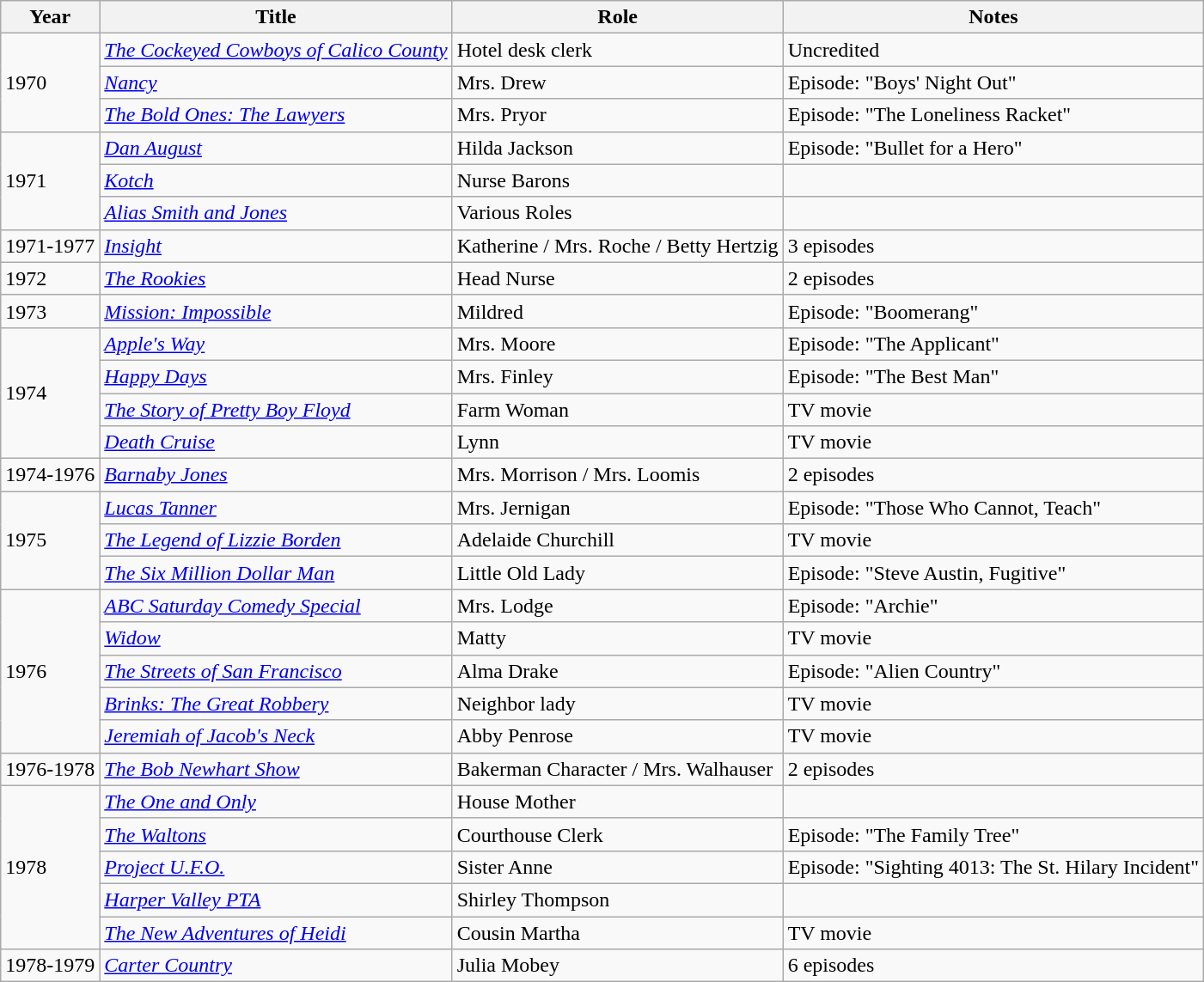<table class="wikitable">
<tr>
<th>Year</th>
<th>Title</th>
<th>Role</th>
<th>Notes</th>
</tr>
<tr>
<td rowspan="3">1970</td>
<td><em><a href='#'>The Cockeyed Cowboys of Calico County</a></em></td>
<td>Hotel desk clerk</td>
<td>Uncredited</td>
</tr>
<tr>
<td><em><a href='#'>Nancy</a></em></td>
<td>Mrs. Drew</td>
<td>Episode: "Boys' Night Out"</td>
</tr>
<tr>
<td><em><a href='#'>The Bold Ones: The Lawyers</a></em></td>
<td>Mrs. Pryor</td>
<td>Episode: "The Loneliness Racket"</td>
</tr>
<tr>
<td rowspan="3">1971</td>
<td><em><a href='#'>Dan August</a></em></td>
<td>Hilda Jackson</td>
<td>Episode: "Bullet for a Hero"</td>
</tr>
<tr>
<td><em><a href='#'>Kotch</a></em></td>
<td>Nurse Barons</td>
<td></td>
</tr>
<tr>
<td><em><a href='#'>Alias Smith and Jones</a></em></td>
<td>Various Roles</td>
<td></td>
</tr>
<tr>
<td>1971-1977</td>
<td><em><a href='#'>Insight</a></em></td>
<td>Katherine / Mrs. Roche / Betty Hertzig</td>
<td>3 episodes</td>
</tr>
<tr>
<td>1972</td>
<td><em><a href='#'>The Rookies</a></em></td>
<td>Head Nurse</td>
<td>2 episodes</td>
</tr>
<tr>
<td>1973</td>
<td><em><a href='#'>Mission: Impossible</a></em></td>
<td>Mildred</td>
<td>Episode: "Boomerang"</td>
</tr>
<tr>
<td rowspan="4">1974</td>
<td><em><a href='#'>Apple's Way</a></em></td>
<td>Mrs. Moore</td>
<td>Episode: "The Applicant"</td>
</tr>
<tr>
<td><em><a href='#'>Happy Days</a></em></td>
<td>Mrs. Finley</td>
<td>Episode: "The Best Man"</td>
</tr>
<tr>
<td><em><a href='#'>The Story of Pretty Boy Floyd</a></em></td>
<td>Farm Woman</td>
<td>TV movie</td>
</tr>
<tr>
<td><em><a href='#'>Death Cruise</a></em></td>
<td>Lynn</td>
<td>TV movie</td>
</tr>
<tr>
<td>1974-1976</td>
<td><em><a href='#'>Barnaby Jones</a></em></td>
<td>Mrs. Morrison / Mrs. Loomis</td>
<td>2 episodes</td>
</tr>
<tr>
<td rowspan="3">1975</td>
<td><em><a href='#'>Lucas Tanner</a></em></td>
<td>Mrs. Jernigan</td>
<td>Episode: "Those Who Cannot, Teach"</td>
</tr>
<tr>
<td><em><a href='#'>The Legend of Lizzie Borden</a></em></td>
<td>Adelaide Churchill</td>
<td>TV movie</td>
</tr>
<tr>
<td><em><a href='#'>The Six Million Dollar Man</a></em></td>
<td>Little Old Lady</td>
<td>Episode: "Steve Austin, Fugitive"</td>
</tr>
<tr>
<td rowspan="5">1976</td>
<td><em><a href='#'>ABC Saturday Comedy Special</a></em></td>
<td>Mrs. Lodge</td>
<td>Episode: "Archie"</td>
</tr>
<tr>
<td><em><a href='#'>Widow</a></em></td>
<td>Matty</td>
<td>TV movie</td>
</tr>
<tr>
<td><em><a href='#'>The Streets of San Francisco</a></em></td>
<td>Alma Drake</td>
<td>Episode: "Alien Country"</td>
</tr>
<tr>
<td><em><a href='#'>Brinks: The Great Robbery</a></em></td>
<td>Neighbor lady</td>
<td>TV movie</td>
</tr>
<tr>
<td><em><a href='#'>Jeremiah of Jacob's Neck</a></em></td>
<td>Abby Penrose</td>
<td>TV movie</td>
</tr>
<tr>
<td>1976-1978</td>
<td><em><a href='#'>The Bob Newhart Show</a></em></td>
<td>Bakerman Character / Mrs. Walhauser</td>
<td>2 episodes</td>
</tr>
<tr>
<td rowspan="5">1978</td>
<td><em><a href='#'>The One and Only</a></em></td>
<td>House Mother</td>
<td></td>
</tr>
<tr>
<td><em><a href='#'>The Waltons</a></em></td>
<td>Courthouse Clerk</td>
<td>Episode: "The Family Tree"</td>
</tr>
<tr>
<td><em><a href='#'>Project U.F.O.</a></em></td>
<td>Sister Anne</td>
<td>Episode: "Sighting 4013: The St. Hilary Incident"</td>
</tr>
<tr>
<td><em><a href='#'>Harper Valley PTA</a></em></td>
<td>Shirley Thompson</td>
<td></td>
</tr>
<tr>
<td><em><a href='#'>The New Adventures of Heidi</a></em></td>
<td>Cousin Martha</td>
<td>TV movie</td>
</tr>
<tr>
<td>1978-1979</td>
<td><em><a href='#'>Carter Country</a></em></td>
<td>Julia Mobey</td>
<td>6 episodes</td>
</tr>
</table>
